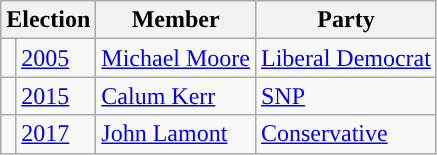<table class="wikitable">
<tr>
<th colspan=2>Election</th>
<th>Member</th>
<th>Party</th>
</tr>
<tr>
<td style="color:inherit;background-color: "></td>
<td><a href='#'>2005</a></td>
<td><a href='#'>Michael Moore</a></td>
<td><a href='#'>Liberal Democrat</a></td>
</tr>
<tr>
<td style="color:inherit;background-color: "></td>
<td><a href='#'>2015</a></td>
<td><a href='#'>Calum Kerr</a></td>
<td><a href='#'>SNP</a></td>
</tr>
<tr>
<td style="color:inherit;background-color: "></td>
<td><a href='#'>2017</a></td>
<td><a href='#'>John Lamont</a></td>
<td><a href='#'>Conservative</a></td>
</tr>
</table>
